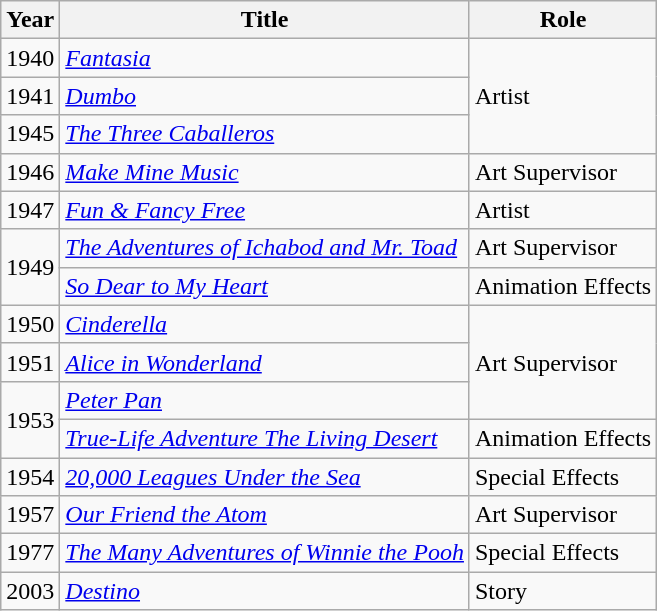<table class="wikitable">
<tr>
<th>Year</th>
<th>Title</th>
<th>Role</th>
</tr>
<tr>
<td>1940</td>
<td><em><a href='#'>Fantasia</a></em></td>
<td rowspan="3">Artist</td>
</tr>
<tr>
<td>1941</td>
<td><em><a href='#'>Dumbo</a></em></td>
</tr>
<tr>
<td>1945</td>
<td><em><a href='#'>The Three Caballeros</a></em></td>
</tr>
<tr>
<td>1946</td>
<td><em><a href='#'>Make Mine Music</a></em></td>
<td>Art Supervisor</td>
</tr>
<tr>
<td>1947</td>
<td><em><a href='#'>Fun & Fancy Free</a></em></td>
<td>Artist</td>
</tr>
<tr>
<td rowspan="2">1949</td>
<td><em><a href='#'>The Adventures of Ichabod and Mr. Toad</a></em></td>
<td>Art Supervisor</td>
</tr>
<tr>
<td><em><a href='#'>So Dear to My Heart</a></em></td>
<td>Animation Effects</td>
</tr>
<tr>
<td>1950</td>
<td><em><a href='#'>Cinderella</a></em></td>
<td rowspan="3">Art Supervisor</td>
</tr>
<tr>
<td>1951</td>
<td><em><a href='#'>Alice in Wonderland</a></em></td>
</tr>
<tr>
<td rowspan="2">1953</td>
<td><em><a href='#'>Peter Pan</a></em></td>
</tr>
<tr>
<td><em><a href='#'>True-Life Adventure The Living Desert</a></em></td>
<td>Animation Effects</td>
</tr>
<tr>
<td>1954</td>
<td><em><a href='#'>20,000 Leagues Under the Sea</a></em></td>
<td>Special Effects</td>
</tr>
<tr>
<td>1957</td>
<td><em><a href='#'>Our Friend the Atom</a></em></td>
<td>Art Supervisor</td>
</tr>
<tr>
<td>1977</td>
<td><em><a href='#'>The Many Adventures of Winnie the Pooh</a></em></td>
<td>Special Effects</td>
</tr>
<tr>
<td>2003</td>
<td><em><a href='#'>Destino</a></em></td>
<td>Story</td>
</tr>
</table>
